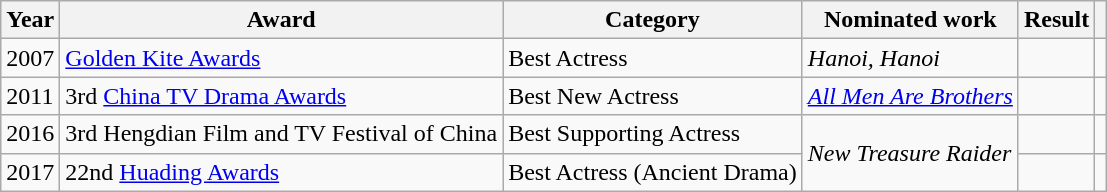<table class="wikitable">
<tr>
<th>Year</th>
<th>Award</th>
<th>Category</th>
<th>Nominated work</th>
<th>Result</th>
<th></th>
</tr>
<tr>
<td rowspan="1">2007</td>
<td><a href='#'>Golden Kite Awards</a></td>
<td>Best Actress</td>
<td><em>Hanoi, Hanoi</em></td>
<td></td>
<td></td>
</tr>
<tr>
<td rowspan="1">2011</td>
<td>3rd <a href='#'>China TV Drama Awards</a></td>
<td>Best New Actress</td>
<td><em><a href='#'>All Men Are Brothers</a></em></td>
<td></td>
<td></td>
</tr>
<tr>
<td>2016</td>
<td>3rd Hengdian Film and TV Festival of China</td>
<td>Best Supporting Actress</td>
<td rowspan=2><em>New Treasure Raider</em></td>
<td></td>
<td></td>
</tr>
<tr>
<td>2017</td>
<td>22nd <a href='#'>Huading Awards</a></td>
<td>Best Actress (Ancient Drama)</td>
<td></td>
<td></td>
</tr>
</table>
